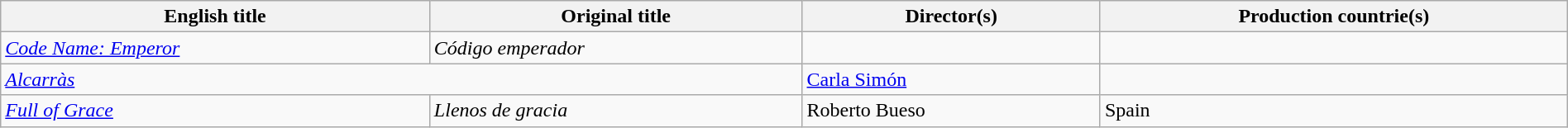<table class="sortable wikitable" style="width:100%; margin-bottom:4px" cellpadding="5">
<tr>
<th scope="col">English title</th>
<th scope="col">Original title</th>
<th scope="col">Director(s)</th>
<th scope="col">Production countrie(s)</th>
</tr>
<tr>
<td><em><a href='#'>Code Name: Emperor</a></em></td>
<td><em>Código emperador</em></td>
<td></td>
<td></td>
</tr>
<tr>
<td colspan = "2"><em><a href='#'>Alcarràs</a></em></td>
<td><a href='#'>Carla Simón</a></td>
<td></td>
</tr>
<tr>
<td><em><a href='#'>Full of Grace</a></em></td>
<td><em>Llenos de gracia</em></td>
<td>Roberto Bueso</td>
<td>Spain</td>
</tr>
</table>
